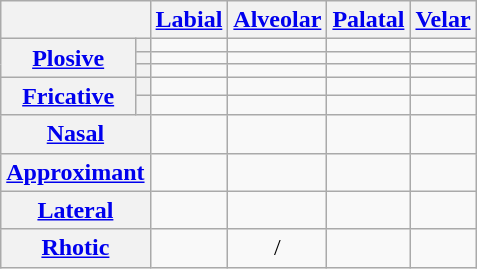<table class="wikitable" style="text-align:center;">
<tr>
<th colspan="2"></th>
<th><a href='#'>Labial</a></th>
<th><a href='#'>Alveolar</a></th>
<th><a href='#'>Palatal</a></th>
<th><a href='#'>Velar</a></th>
</tr>
<tr>
<th rowspan="3"><a href='#'>Plosive</a></th>
<th></th>
<td></td>
<td></td>
<td></td>
<td></td>
</tr>
<tr>
<th></th>
<td></td>
<td></td>
<td></td>
<td></td>
</tr>
<tr>
<th></th>
<td></td>
<td></td>
<td></td>
<td></td>
</tr>
<tr>
<th rowspan="2"><a href='#'>Fricative</a></th>
<th></th>
<td></td>
<td></td>
<td></td>
<td></td>
</tr>
<tr>
<th></th>
<td></td>
<td></td>
<td></td>
<td></td>
</tr>
<tr>
<th colspan="2"><a href='#'>Nasal</a></th>
<td></td>
<td></td>
<td></td>
<td></td>
</tr>
<tr>
<th colspan="2"><a href='#'>Approximant</a></th>
<td></td>
<td></td>
<td></td>
<td></td>
</tr>
<tr>
<th colspan="2"><a href='#'>Lateral</a></th>
<td></td>
<td></td>
<td></td>
<td></td>
</tr>
<tr>
<th colspan="2"><a href='#'>Rhotic</a></th>
<td></td>
<td> / </td>
<td></td>
<td></td>
</tr>
</table>
